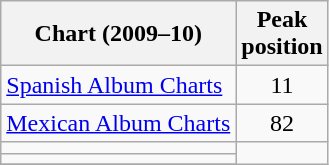<table class="wikitable">
<tr>
<th align="left">Chart (2009–10)</th>
<th align="left">Peak<br>position</th>
</tr>
<tr>
<td align="left"><a href='#'>Spanish Album Charts</a></td>
<td style="text-align:center;">11</td>
</tr>
<tr>
<td align="left"><a href='#'>Mexican Album Charts</a></td>
<td style="text-align:center;">82</td>
</tr>
<tr>
<td></td>
</tr>
<tr>
<td></td>
</tr>
<tr>
</tr>
</table>
